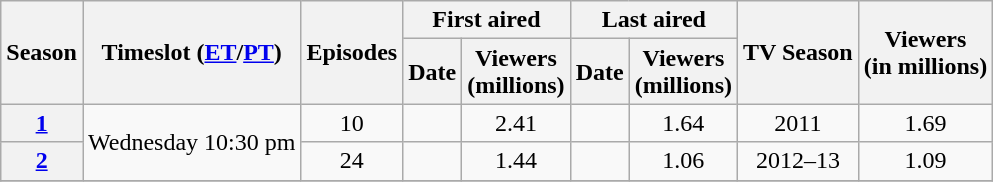<table class="wikitable plainrowheaders" style="text-align:center;">
<tr>
<th rowspan="2">Season</th>
<th rowspan="2">Timeslot (<a href='#'>ET</a>/<a href='#'>PT</a>)</th>
<th rowspan="2">Episodes</th>
<th colspan=2>First aired</th>
<th colspan=2>Last aired</th>
<th rowspan="2">TV Season</th>
<th rowspan="2">Viewers<br>(in millions)</th>
</tr>
<tr>
<th>Date</th>
<th>Viewers<br>(millions)</th>
<th>Date</th>
<th>Viewers<br>(millions)</th>
</tr>
<tr>
<th><strong><a href='#'>1</a></strong></th>
<td rowspan="2">Wednesday 10:30 pm</td>
<td>10</td>
<td></td>
<td>2.41</td>
<td></td>
<td>1.64</td>
<td>2011</td>
<td>1.69</td>
</tr>
<tr>
<th><strong><a href='#'>2</a></strong></th>
<td>24</td>
<td></td>
<td>1.44</td>
<td></td>
<td>1.06</td>
<td>2012–13</td>
<td>1.09</td>
</tr>
<tr>
</tr>
</table>
